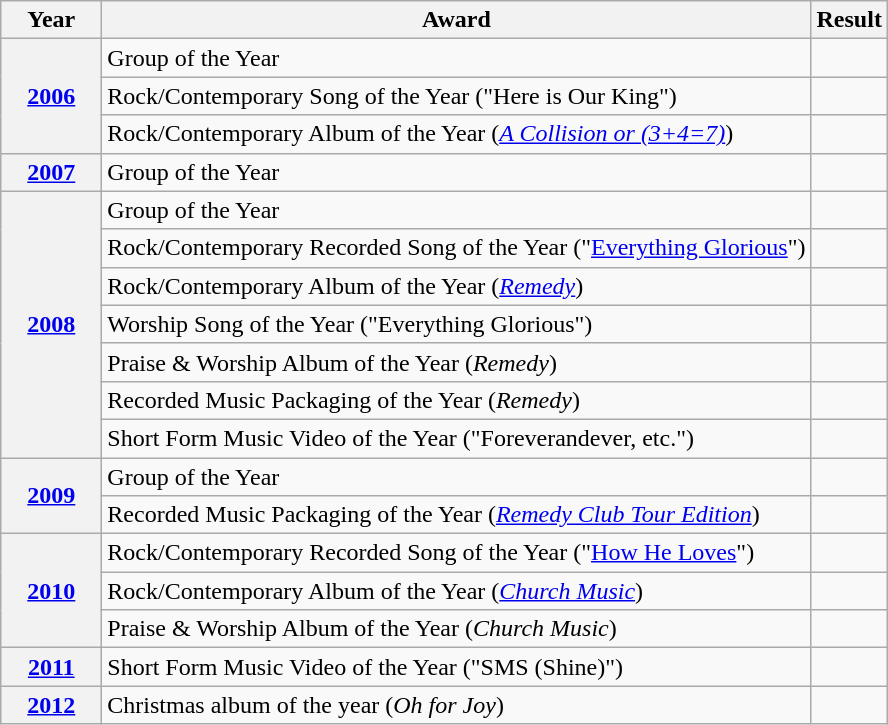<table class="wikitable">
<tr>
<th style="width:60px;">Year</th>
<th>Award</th>
<th>Result</th>
</tr>
<tr>
<th rowspan="3"><a href='#'>2006</a></th>
<td>Group of the Year</td>
<td></td>
</tr>
<tr>
<td>Rock/Contemporary Song of the Year ("Here is Our King")</td>
<td></td>
</tr>
<tr>
<td>Rock/Contemporary Album of the Year (<em><a href='#'>A Collision or (3+4=7)</a></em>)</td>
<td></td>
</tr>
<tr>
<th><a href='#'>2007</a></th>
<td>Group of the Year</td>
<td></td>
</tr>
<tr>
<th rowspan="7"><a href='#'>2008</a></th>
<td>Group of the Year</td>
<td></td>
</tr>
<tr>
<td>Rock/Contemporary Recorded Song of the Year ("<a href='#'>Everything Glorious</a>")</td>
<td></td>
</tr>
<tr>
<td>Rock/Contemporary Album of the Year (<em><a href='#'>Remedy</a></em>)</td>
<td></td>
</tr>
<tr>
<td>Worship Song of the Year ("Everything Glorious")</td>
<td></td>
</tr>
<tr>
<td>Praise & Worship Album of the Year (<em>Remedy</em>)</td>
<td></td>
</tr>
<tr>
<td>Recorded Music Packaging of the Year (<em>Remedy</em>)</td>
<td></td>
</tr>
<tr>
<td>Short Form Music Video of the Year ("Foreverandever, etc.")</td>
<td></td>
</tr>
<tr>
<th rowspan="2"><a href='#'>2009</a></th>
<td>Group of the Year</td>
<td></td>
</tr>
<tr>
<td>Recorded Music Packaging of the Year (<em><a href='#'>Remedy Club Tour Edition</a></em>)</td>
<td></td>
</tr>
<tr>
<th rowspan="3"><a href='#'>2010</a></th>
<td>Rock/Contemporary Recorded Song of the Year ("<a href='#'>How He Loves</a>")</td>
<td></td>
</tr>
<tr>
<td>Rock/Contemporary Album of the Year (<em><a href='#'>Church Music</a></em>)</td>
<td></td>
</tr>
<tr>
<td>Praise & Worship Album of the Year (<em>Church Music</em>)</td>
<td></td>
</tr>
<tr>
<th><a href='#'>2011</a></th>
<td>Short Form Music Video of the Year ("SMS (Shine)")</td>
<td></td>
</tr>
<tr>
<th><a href='#'>2012</a></th>
<td>Christmas album of the year (<em>Oh for Joy</em>)</td>
<td></td>
</tr>
</table>
